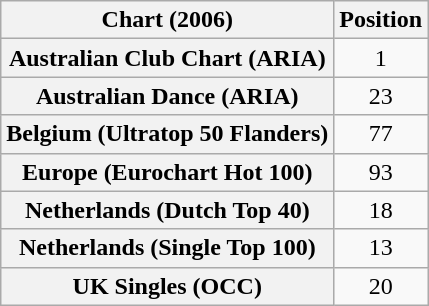<table class="wikitable sortable plainrowheaders" style="text-align:center">
<tr>
<th>Chart (2006)</th>
<th>Position</th>
</tr>
<tr>
<th scope="row">Australian Club Chart (ARIA)</th>
<td>1</td>
</tr>
<tr>
<th scope="row">Australian Dance (ARIA)</th>
<td>23</td>
</tr>
<tr>
<th scope="row">Belgium (Ultratop 50 Flanders)</th>
<td>77</td>
</tr>
<tr>
<th scope="row">Europe (Eurochart Hot 100)</th>
<td>93</td>
</tr>
<tr>
<th scope="row">Netherlands (Dutch Top 40)</th>
<td>18</td>
</tr>
<tr>
<th scope="row">Netherlands (Single Top 100)</th>
<td>13</td>
</tr>
<tr>
<th scope="row">UK Singles (OCC)</th>
<td>20</td>
</tr>
</table>
